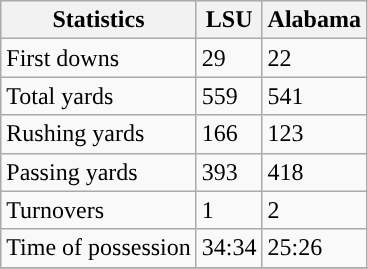<table class="wikitable" style="float: left;">
<tr>
<th>Statistics</th>
<th>LSU</th>
<th>Alabama</th>
</tr>
<tr>
<td>First downs</td>
<td>29</td>
<td>22</td>
</tr>
<tr>
<td>Total yards</td>
<td>559</td>
<td>541</td>
</tr>
<tr>
<td>Rushing yards</td>
<td>166</td>
<td>123</td>
</tr>
<tr>
<td>Passing yards</td>
<td>393</td>
<td>418</td>
</tr>
<tr>
<td>Turnovers</td>
<td>1</td>
<td>2</td>
</tr>
<tr>
<td>Time of possession</td>
<td>34:34</td>
<td>25:26</td>
</tr>
<tr>
</tr>
</table>
